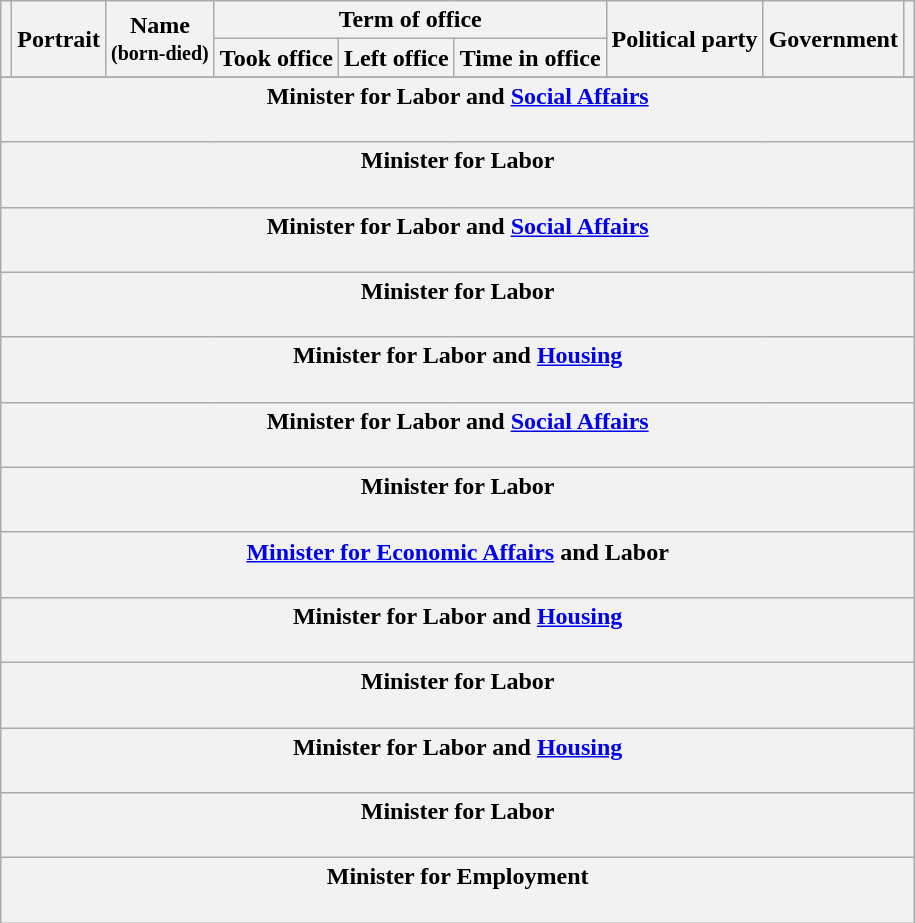<table class="wikitable" style="text-align:center;">
<tr>
<th rowspan=2></th>
<th rowspan=2>Portrait</th>
<th rowspan=2>Name<br><small>(born-died)</small></th>
<th colspan=3>Term of office</th>
<th colspan=2 rowspan=2>Political party</th>
<th rowspan=2>Government</th>
<th rowspan=2></th>
</tr>
<tr>
<th>Took office</th>
<th>Left office</th>
<th>Time in office</th>
</tr>
<tr>
</tr>
<tr style="text-align:center;">
<th colspan=10>Minister for Labor and <a href='#'>Social Affairs</a><br><br></th>
</tr>
<tr style="text-align:center;">
<th colspan=10>Minister for Labor<br><br></th>
</tr>
<tr style="text-align:center;">
<th colspan=10>Minister for Labor and <a href='#'>Social Affairs</a><br><br>

</th>
</tr>
<tr style="text-align:center;">
<th colspan=10>Minister for Labor<br><br></th>
</tr>
<tr style="text-align:center;">
<th colspan=10>Minister for Labor and <a href='#'>Housing</a><br><br></th>
</tr>
<tr style="text-align:center;">
<th colspan=10>Minister for Labor and <a href='#'>Social Affairs</a><br><br></th>
</tr>
<tr style="text-align:center;">
<th colspan=10>Minister for Labor<br><br></th>
</tr>
<tr style="text-align:center;">
<th colspan=10><a href='#'>Minister for Economic Affairs</a> and Labor<br><br></th>
</tr>
<tr style="text-align:center;">
<th colspan=10>Minister for Labor and <a href='#'>Housing</a><br><br></th>
</tr>
<tr style="text-align:center;">
<th colspan=10>Minister for Labor<br><br>


</th>
</tr>
<tr style="text-align:center;">
<th colspan=10>Minister for Labor and <a href='#'>Housing</a><br><br></th>
</tr>
<tr style="text-align:center;">
<th colspan=10>Minister for Labor<br><br>






</th>
</tr>
<tr style="text-align:center;">
<th colspan=10>Minister for Employment<br><br>






</th>
</tr>
</table>
